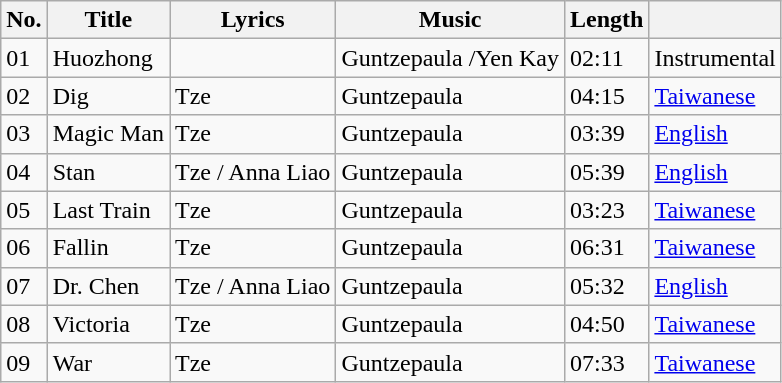<table class="wikitable" style="margin-bottom: 10px;">
<tr>
<th>No.</th>
<th>Title</th>
<th>Lyrics</th>
<th>Music</th>
<th>Length</th>
<th><br></th>
</tr>
<tr>
<td>01</td>
<td>Huozhong</td>
<td></td>
<td>Guntzepaula /Yen Kay</td>
<td>02:11</td>
<td>Instrumental</td>
</tr>
<tr>
<td>02</td>
<td>Dig</td>
<td>Tze</td>
<td>Guntzepaula</td>
<td>04:15</td>
<td><a href='#'>Taiwanese</a></td>
</tr>
<tr>
<td>03</td>
<td>Magic Man</td>
<td>Tze</td>
<td>Guntzepaula</td>
<td>03:39</td>
<td><a href='#'>English</a></td>
</tr>
<tr>
<td>04</td>
<td>Stan</td>
<td>Tze / Anna Liao</td>
<td>Guntzepaula</td>
<td>05:39</td>
<td><a href='#'>English</a></td>
</tr>
<tr>
<td>05</td>
<td>Last Train</td>
<td>Tze</td>
<td>Guntzepaula</td>
<td>03:23</td>
<td><a href='#'>Taiwanese</a></td>
</tr>
<tr>
<td>06</td>
<td>Fallin</td>
<td>Tze</td>
<td>Guntzepaula</td>
<td>06:31</td>
<td><a href='#'>Taiwanese</a></td>
</tr>
<tr>
<td>07</td>
<td>Dr. Chen</td>
<td>Tze / Anna Liao</td>
<td>Guntzepaula</td>
<td>05:32</td>
<td><a href='#'>English</a></td>
</tr>
<tr>
<td>08</td>
<td>Victoria</td>
<td>Tze</td>
<td>Guntzepaula</td>
<td>04:50</td>
<td><a href='#'>Taiwanese</a></td>
</tr>
<tr>
<td>09</td>
<td>War</td>
<td>Tze</td>
<td>Guntzepaula</td>
<td>07:33</td>
<td><a href='#'>Taiwanese</a></td>
</tr>
</table>
